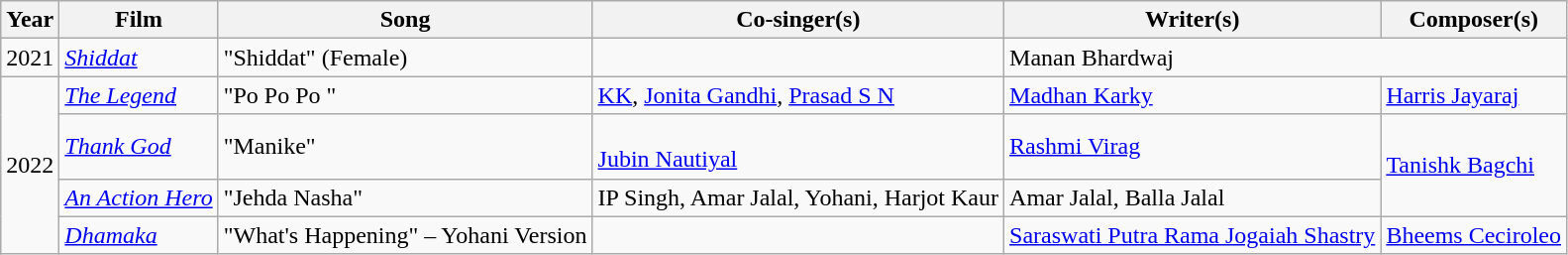<table class="wikitable">
<tr>
<th>Year</th>
<th>Film</th>
<th>Song</th>
<th>Co-singer(s)</th>
<th>Writer(s)</th>
<th>Composer(s)</th>
</tr>
<tr>
<td>2021</td>
<td><em><a href='#'>Shiddat</a></em></td>
<td>"Shiddat" (Female)</td>
<td></td>
<td colspan=2>Manan Bhardwaj</td>
</tr>
<tr>
<td rowspan="4">2022</td>
<td><em><a href='#'>The Legend</a></em></td>
<td>"Po Po Po "</td>
<td><a href='#'>KK</a>, <a href='#'>Jonita Gandhi</a>, <a href='#'>Prasad S N</a></td>
<td><a href='#'>Madhan Karky</a></td>
<td><a href='#'>Harris Jayaraj</a></td>
</tr>
<tr>
<td><em><a href='#'>Thank God</a></em></td>
<td>"Manike"</td>
<td><br><a href='#'>Jubin Nautiyal</a></td>
<td><a href='#'>Rashmi Virag</a></td>
<td rowspan="2"><a href='#'>Tanishk Bagchi</a></td>
</tr>
<tr>
<td><em><a href='#'>An Action Hero</a></em></td>
<td>"Jehda Nasha"</td>
<td>IP Singh, Amar Jalal, Yohani, Harjot Kaur</td>
<td>Amar Jalal, Balla Jalal</td>
</tr>
<tr>
<td><a href='#'><em>Dhamaka</em></a></td>
<td>"What's Happening" – Yohani Version</td>
<td></td>
<td><a href='#'>Saraswati Putra Rama Jogaiah Shastry</a></td>
<td><a href='#'>Bheems Ceciroleo</a></td>
</tr>
</table>
